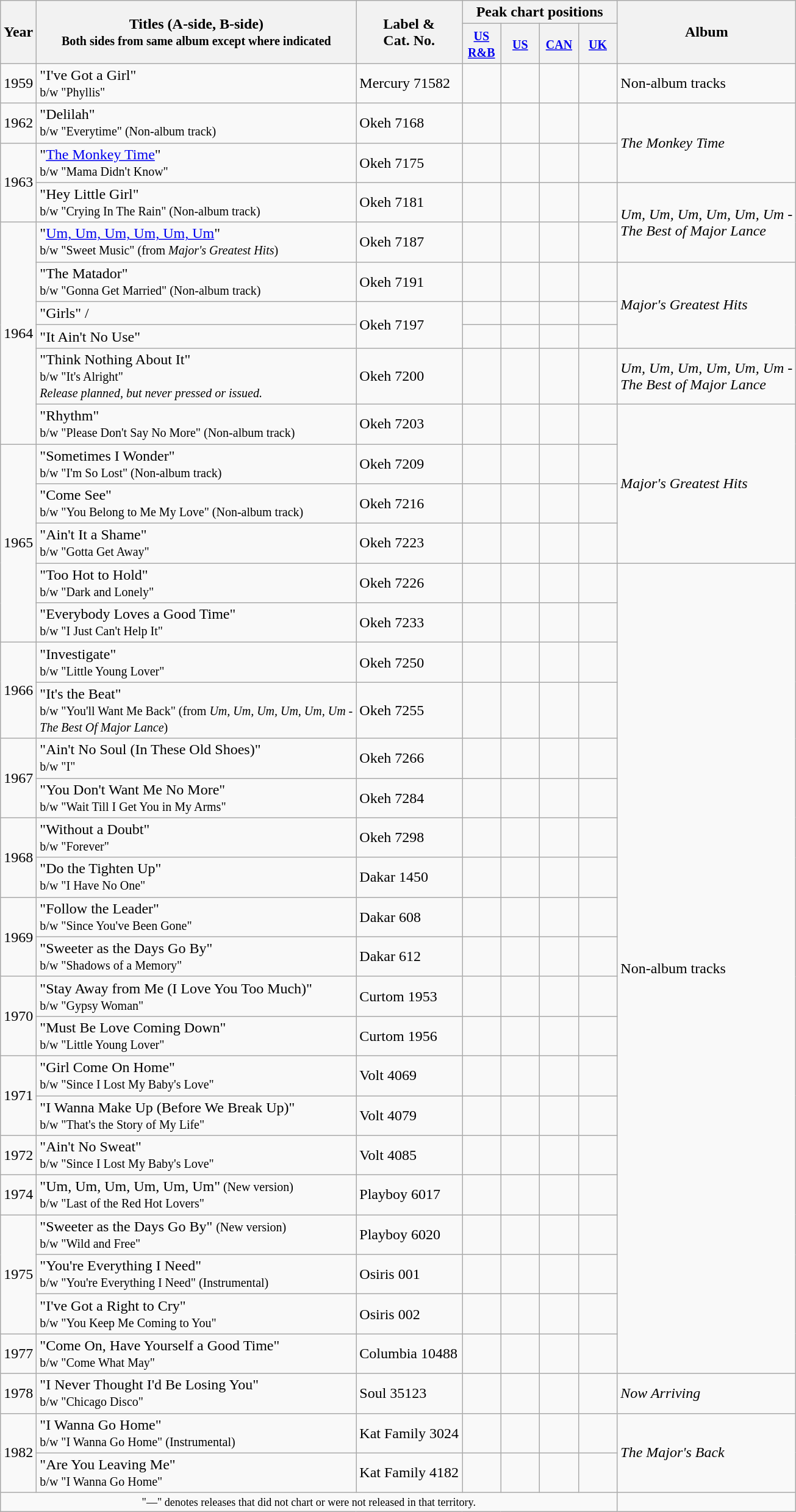<table class=wikitable>
<tr>
<th scope="col" rowspan="2">Year</th>
<th scope="col" rowspan="2">Titles (A-side, B-side)<br><small>Both sides from same album except where indicated</small></th>
<th scope="col" rowspan="2">Label & <br>Cat. No.</th>
<th scope="col" colspan="4">Peak chart positions</th>
<th scope="col" rowspan="2">Album</th>
</tr>
<tr>
<th style="width:35px;"><small><a href='#'>US R&B</a></small><br></th>
<th style="width:35px;"><small><a href='#'>US</a></small><br></th>
<th style="width:35px;"><small><a href='#'>CAN</a><br></small></th>
<th style="width:35px;"><small><a href='#'>UK</a></small><br></th>
</tr>
<tr>
<td>1959</td>
<td>"I've Got a Girl"<br><small>b/w "Phyllis"</small></td>
<td>Mercury 71582</td>
<td></td>
<td></td>
<td></td>
<td></td>
<td>Non-album tracks</td>
</tr>
<tr>
<td>1962</td>
<td>"Delilah"<br><small>b/w "Everytime" (Non-album track)</small></td>
<td>Okeh 7168</td>
<td></td>
<td></td>
<td></td>
<td></td>
<td rowspan="2"><em>The Monkey Time</em></td>
</tr>
<tr>
<td rowspan="2">1963</td>
<td>"<a href='#'>The Monkey Time</a>"<br><small>b/w "Mama Didn't Know"</small></td>
<td>Okeh 7175</td>
<td></td>
<td></td>
<td></td>
<td></td>
</tr>
<tr>
<td>"Hey Little Girl"<br><small>b/w "Crying In The Rain" (Non-album track)</small></td>
<td>Okeh 7181</td>
<td></td>
<td></td>
<td></td>
<td></td>
<td rowspan="2"><em>Um, Um, Um, Um, Um, Um -<br>The Best of Major Lance</em></td>
</tr>
<tr>
<td rowspan="6">1964</td>
<td>"<a href='#'>Um, Um, Um, Um, Um, Um</a>"<br><small>b/w "Sweet Music" (from <em>Major's Greatest Hits</em>)</small></td>
<td>Okeh 7187</td>
<td></td>
<td></td>
<td></td>
<td></td>
</tr>
<tr>
<td>"The Matador"<br><small>b/w "Gonna Get Married" (Non-album track)</small></td>
<td>Okeh 7191</td>
<td></td>
<td></td>
<td></td>
<td></td>
<td rowspan="3"><em>Major's Greatest Hits</em></td>
</tr>
<tr>
<td>"Girls" /</td>
<td rowspan="2">Okeh 7197</td>
<td></td>
<td></td>
<td></td>
<td></td>
</tr>
<tr>
<td>"It Ain't No Use"</td>
<td></td>
<td></td>
<td></td>
<td></td>
</tr>
<tr>
<td>"Think Nothing About It"<br><small>b/w "It's Alright"<br><em>Release planned, but never pressed or issued.</em> </small></td>
<td>Okeh 7200</td>
<td></td>
<td></td>
<td></td>
<td></td>
<td><em>Um, Um, Um, Um, Um, Um -<br>The Best of Major Lance</em></td>
</tr>
<tr>
<td>"Rhythm"<br><small>b/w "Please Don't Say No More" (Non-album track)</small></td>
<td>Okeh 7203</td>
<td></td>
<td></td>
<td></td>
<td></td>
<td rowspan="4"><em>Major's Greatest Hits</em></td>
</tr>
<tr>
<td rowspan="5">1965</td>
<td>"Sometimes I Wonder"<br><small>b/w "I'm So Lost" (Non-album track)</small></td>
<td>Okeh 7209</td>
<td></td>
<td></td>
<td></td>
<td></td>
</tr>
<tr>
<td>"Come See"<br><small>b/w "You Belong to Me My Love" (Non-album track)</small></td>
<td>Okeh 7216</td>
<td></td>
<td></td>
<td></td>
<td></td>
</tr>
<tr>
<td>"Ain't It a Shame"<br><small>b/w "Gotta Get Away"</small></td>
<td>Okeh 7223</td>
<td></td>
<td></td>
<td></td>
<td></td>
</tr>
<tr>
<td>"Too Hot to Hold"<br><small>b/w "Dark and Lonely"</small></td>
<td>Okeh 7226</td>
<td></td>
<td></td>
<td></td>
<td></td>
<td rowspan="20">Non-album tracks</td>
</tr>
<tr>
<td>"Everybody Loves a Good Time"<br><small>b/w "I Just Can't Help It"</small></td>
<td>Okeh 7233</td>
<td></td>
<td></td>
<td></td>
<td></td>
</tr>
<tr>
<td rowspan="2">1966</td>
<td>"Investigate"<br><small>b/w "Little Young Lover"</small></td>
<td>Okeh 7250</td>
<td></td>
<td></td>
<td></td>
<td></td>
</tr>
<tr>
<td>"It's the Beat"<br><small>b/w "You'll Want Me Back" (from <em>Um, Um, Um, Um, Um, Um -<br>The Best Of Major Lance</em>)</small></td>
<td>Okeh 7255</td>
<td></td>
<td></td>
<td></td>
<td></td>
</tr>
<tr>
<td rowspan="2">1967</td>
<td>"Ain't No Soul (In These Old Shoes)"<br><small>b/w "I"</small></td>
<td>Okeh 7266</td>
<td></td>
<td></td>
<td></td>
<td></td>
</tr>
<tr>
<td>"You Don't Want Me No More"<br><small>b/w "Wait Till I Get You in My Arms"</small></td>
<td>Okeh 7284</td>
<td></td>
<td></td>
<td></td>
<td></td>
</tr>
<tr>
<td rowspan="2">1968</td>
<td>"Without a Doubt"<br><small>b/w "Forever"</small></td>
<td>Okeh 7298</td>
<td></td>
<td></td>
<td></td>
<td></td>
</tr>
<tr>
<td>"Do the Tighten Up"<br><small>b/w "I Have No One"</small></td>
<td>Dakar 1450</td>
<td></td>
<td></td>
<td></td>
<td></td>
</tr>
<tr>
<td rowspan="2">1969</td>
<td>"Follow the Leader"<br><small>b/w "Since You've Been Gone"</small></td>
<td>Dakar 608</td>
<td></td>
<td></td>
<td></td>
<td></td>
</tr>
<tr>
<td>"Sweeter as the Days Go By"<br><small>b/w "Shadows of a Memory"</small></td>
<td>Dakar 612</td>
<td></td>
<td></td>
<td></td>
<td></td>
</tr>
<tr>
<td rowspan="2">1970</td>
<td>"Stay Away from Me (I Love You Too Much)"<br><small>b/w "Gypsy Woman"</small></td>
<td>Curtom 1953</td>
<td></td>
<td></td>
<td></td>
<td></td>
</tr>
<tr>
<td>"Must Be Love Coming Down"<br><small>b/w "Little Young Lover"</small></td>
<td>Curtom 1956</td>
<td></td>
<td></td>
<td></td>
<td></td>
</tr>
<tr>
<td rowspan="2">1971</td>
<td>"Girl Come On Home"<br><small>b/w "Since I Lost My Baby's Love"</small></td>
<td>Volt 4069</td>
<td></td>
<td></td>
<td></td>
<td></td>
</tr>
<tr>
<td>"I Wanna Make Up (Before We Break Up)"<br><small>b/w "That's the Story of My Life"</small></td>
<td>Volt 4079</td>
<td></td>
<td></td>
<td></td>
<td></td>
</tr>
<tr>
<td>1972</td>
<td>"Ain't No Sweat"<br><small>b/w "Since I Lost My Baby's Love"</small></td>
<td>Volt 4085</td>
<td></td>
<td></td>
<td></td>
<td></td>
</tr>
<tr>
<td>1974</td>
<td>"Um, Um, Um, Um, Um, Um"<small> (New version)</small><br><small>b/w "Last of the Red Hot Lovers"</small></td>
<td>Playboy 6017</td>
<td></td>
<td></td>
<td></td>
<td></td>
</tr>
<tr>
<td rowspan="3">1975</td>
<td>"Sweeter as the Days Go By" <small> (New version)</small><br><small>b/w "Wild and Free"</small></td>
<td>Playboy 6020</td>
<td></td>
<td></td>
<td></td>
<td></td>
</tr>
<tr>
<td>"You're Everything I Need"<br><small>b/w "You're Everything I Need" (Instrumental)</small></td>
<td>Osiris 001</td>
<td></td>
<td></td>
<td></td>
<td></td>
</tr>
<tr>
<td>"I've Got a Right to Cry"<br><small>b/w "You Keep Me Coming to You"</small></td>
<td>Osiris 002</td>
<td></td>
<td></td>
<td></td>
<td></td>
</tr>
<tr>
<td>1977</td>
<td>"Come On, Have Yourself a Good Time"<br><small>b/w "Come What May"</small></td>
<td>Columbia 10488</td>
<td></td>
<td></td>
<td></td>
<td></td>
</tr>
<tr>
<td>1978</td>
<td>"I Never Thought I'd Be Losing You"<br><small>b/w "Chicago Disco"</small></td>
<td>Soul 35123</td>
<td></td>
<td></td>
<td></td>
<td></td>
<td><em>Now Arriving</em></td>
</tr>
<tr>
<td rowspan="2">1982</td>
<td>"I Wanna Go Home"<br><small>b/w "I Wanna Go Home" (Instrumental)</small></td>
<td>Kat Family 3024</td>
<td></td>
<td></td>
<td></td>
<td></td>
<td rowspan="2"><em>The Major's Back</em></td>
</tr>
<tr>
<td>"Are You Leaving Me"<br><small>b/w "I Wanna Go Home"</small></td>
<td>Kat Family 4182</td>
<td></td>
<td></td>
<td></td>
<td></td>
</tr>
<tr>
<td colspan="7" style="text-align:center; font-size:9pt;">"—" denotes releases that did not chart or were not released in that territory.</td>
</tr>
</table>
